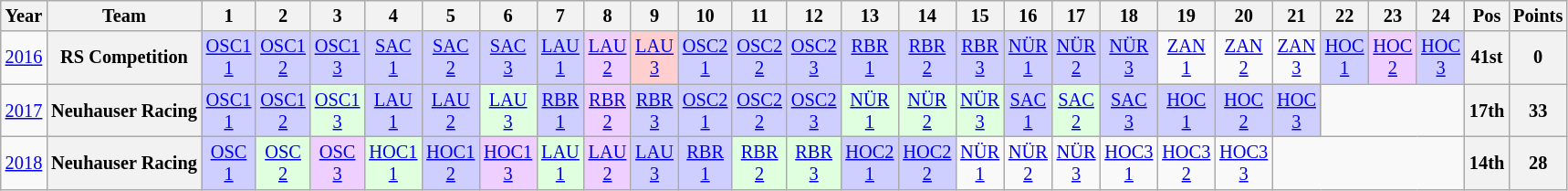<table class="wikitable" style="text-align:center; font-size:85%">
<tr>
<th>Year</th>
<th>Team</th>
<th>1</th>
<th>2</th>
<th>3</th>
<th>4</th>
<th>5</th>
<th>6</th>
<th>7</th>
<th>8</th>
<th>9</th>
<th>10</th>
<th>11</th>
<th>12</th>
<th>13</th>
<th>14</th>
<th>15</th>
<th>16</th>
<th>17</th>
<th>18</th>
<th>19</th>
<th>20</th>
<th>21</th>
<th>22</th>
<th>23</th>
<th>24</th>
<th>Pos</th>
<th>Points</th>
</tr>
<tr>
<td><a href='#'>2016</a></td>
<th nowrap>RS Competition</th>
<td style="background:#CFCFFF;"><a href='#'>OSC1<br>1</a><br></td>
<td style="background:#CFCFFF;"><a href='#'>OSC1<br>2</a><br></td>
<td style="background:#CFCFFF;"><a href='#'>OSC1<br>3</a><br></td>
<td style="background:#CFCFFF;"><a href='#'>SAC<br>1</a><br></td>
<td style="background:#CFCFFF;"><a href='#'>SAC<br>2</a><br></td>
<td style="background:#CFCFFF;"><a href='#'>SAC<br>3</a><br></td>
<td style="background:#CFCFFF;"><a href='#'>LAU<br>1</a><br></td>
<td style="background:#EFCFFF;"><a href='#'>LAU<br>2</a><br></td>
<td style="background:#FFCFCF;"><a href='#'>LAU<br>3</a><br></td>
<td style="background:#CFCFFF;"><a href='#'>OSC2<br>1</a><br></td>
<td style="background:#CFCFFF;"><a href='#'>OSC2<br>2</a><br></td>
<td style="background:#CFCFFF;"><a href='#'>OSC2<br>3</a><br></td>
<td style="background:#CFCFFF;"><a href='#'>RBR<br>1</a><br></td>
<td style="background:#CFCFFF;"><a href='#'>RBR<br>2</a><br></td>
<td style="background:#CFCFFF;"><a href='#'>RBR<br>3</a><br></td>
<td style="background:#CFCFFF;"><a href='#'>NÜR<br>1</a><br></td>
<td style="background:#CFCFFF;"><a href='#'>NÜR<br>2</a><br></td>
<td style="background:#CFCFFF;"><a href='#'>NÜR<br>3</a><br></td>
<td><a href='#'>ZAN<br>1</a></td>
<td><a href='#'>ZAN<br>2</a></td>
<td><a href='#'>ZAN<br>3</a></td>
<td style="background:#CFCFFF;"><a href='#'>HOC<br>1</a><br></td>
<td style="background:#EFCFFF;"><a href='#'>HOC<br>2</a><br></td>
<td style="background:#CFCFFF;"><a href='#'>HOC<br>3</a><br></td>
<th>41st</th>
<th>0</th>
</tr>
<tr>
<td><a href='#'>2017</a></td>
<th nowrap>Neuhauser Racing</th>
<td style="background:#CFCFFF;"><a href='#'>OSC1<br>1</a><br></td>
<td style="background:#CFCFFF;"><a href='#'>OSC1<br>2</a><br></td>
<td style="background:#DFFFDF;"><a href='#'>OSC1<br>3</a><br></td>
<td style="background:#CFCFFF;"><a href='#'>LAU<br>1</a><br></td>
<td style="background:#CFCFFF;"><a href='#'>LAU<br>2</a><br></td>
<td style="background:#DFFFDF;"><a href='#'>LAU<br>3</a><br></td>
<td style="background:#CFCFFF;"><a href='#'>RBR<br>1</a><br></td>
<td style="background:#EFCFFF;"><a href='#'>RBR<br>2</a><br></td>
<td style="background:#CFCFFF;"><a href='#'>RBR<br>3</a><br></td>
<td style="background:#CFCFFF;"><a href='#'>OSC2<br>1</a><br></td>
<td style="background:#CFCFFF;"><a href='#'>OSC2<br>2</a><br></td>
<td style="background:#CFCFFF;"><a href='#'>OSC2<br>3</a><br></td>
<td style="background:#DFFFDF;"><a href='#'>NÜR<br>1</a><br></td>
<td style="background:#DFFFDF;"><a href='#'>NÜR<br>2</a><br></td>
<td style="background:#DFFFDF;"><a href='#'>NÜR<br>3</a><br></td>
<td style="background:#CFCFFF;"><a href='#'>SAC<br>1</a><br></td>
<td style="background:#DFFFDF;"><a href='#'>SAC<br>2</a><br></td>
<td style="background:#CFCFFF;"><a href='#'>SAC<br>3</a><br></td>
<td style="background:#CFCFFF;"><a href='#'>HOC<br>1</a><br></td>
<td style="background:#CFCFFF;"><a href='#'>HOC<br>2</a><br></td>
<td style="background:#CFCFFF;"><a href='#'>HOC<br>3</a><br></td>
<td colspan=3></td>
<th>17th</th>
<th>33</th>
</tr>
<tr>
<td><a href='#'>2018</a></td>
<th nowrap>Neuhauser Racing</th>
<td style="background:#CFCFFF;"><a href='#'>OSC<br>1</a><br></td>
<td style="background:#DFFFDF;"><a href='#'>OSC<br>2</a><br></td>
<td style="background:#EFCFFF;"><a href='#'>OSC<br>3</a><br></td>
<td style="background:#DFFFDF;"><a href='#'>HOC1<br>1</a><br></td>
<td style="background:#CFCFFF;"><a href='#'>HOC1<br>2</a><br></td>
<td style="background:#EFCFFF;"><a href='#'>HOC1<br>3</a><br></td>
<td style="background:#DFFFDF;"><a href='#'>LAU<br>1</a><br></td>
<td style="background:#EFCFFF;"><a href='#'>LAU<br>2</a><br></td>
<td style="background:#CFCFFF;"><a href='#'>LAU<br>3</a><br></td>
<td style="background:#CFCFFF;"><a href='#'>RBR<br>1</a><br></td>
<td style="background:#DFFFDF;"><a href='#'>RBR<br>2</a><br></td>
<td style="background:#DFFFDF;"><a href='#'>RBR<br>3</a><br></td>
<td style="background:#CFCFFF;"><a href='#'>HOC2<br>1</a><br></td>
<td style="background:#CFCFFF;"><a href='#'>HOC2<br>2</a><br></td>
<td><a href='#'>NÜR<br>1</a></td>
<td><a href='#'>NÜR<br>2</a></td>
<td><a href='#'>NÜR<br>3</a></td>
<td><a href='#'>HOC3<br>1</a></td>
<td><a href='#'>HOC3<br>2</a></td>
<td><a href='#'>HOC3<br>3</a></td>
<td colspan=4></td>
<th>14th</th>
<th>28</th>
</tr>
</table>
